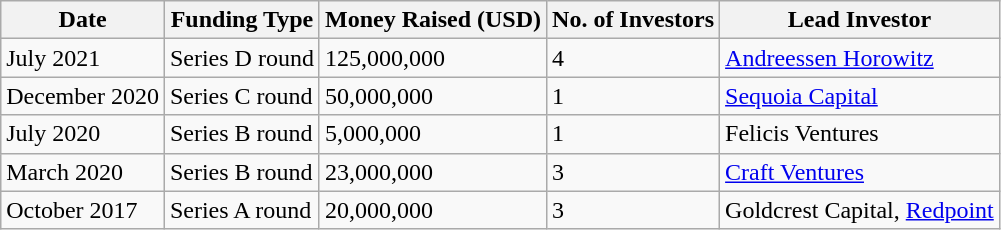<table class="wikitable">
<tr>
<th>Date</th>
<th>Funding Type</th>
<th>Money Raised (USD)</th>
<th>No. of Investors</th>
<th>Lead Investor</th>
</tr>
<tr>
<td>July 2021</td>
<td>Series D round</td>
<td>125,000,000</td>
<td>4</td>
<td><a href='#'>Andreessen Horowitz</a></td>
</tr>
<tr>
<td>December 2020</td>
<td>Series C round</td>
<td>50,000,000</td>
<td>1</td>
<td><a href='#'>Sequoia Capital</a></td>
</tr>
<tr>
<td>July 2020</td>
<td>Series B round</td>
<td>5,000,000</td>
<td>1</td>
<td>Felicis Ventures</td>
</tr>
<tr>
<td>March 2020</td>
<td>Series B round</td>
<td>23,000,000</td>
<td>3</td>
<td><a href='#'>Craft Ventures</a></td>
</tr>
<tr>
<td>October 2017</td>
<td>Series A round</td>
<td>20,000,000</td>
<td>3</td>
<td>Goldcrest Capital, <a href='#'>Redpoint</a></td>
</tr>
</table>
